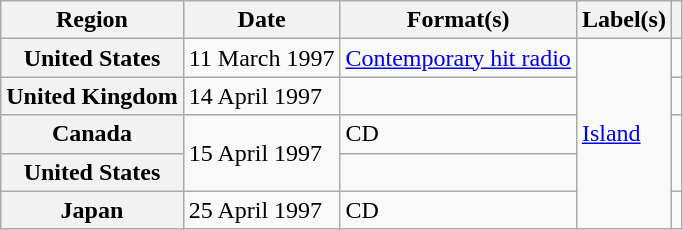<table class="wikitable plainrowheaders">
<tr>
<th scope="col">Region</th>
<th scope="col">Date</th>
<th scope="col">Format(s)</th>
<th scope="col">Label(s)</th>
<th scope="col"></th>
</tr>
<tr>
<th scope="row">United States</th>
<td>11 March 1997</td>
<td><a href='#'>Contemporary hit radio</a></td>
<td rowspan="5"><a href='#'>Island</a></td>
<td></td>
</tr>
<tr>
<th scope="row">United Kingdom</th>
<td>14 April 1997</td>
<td></td>
<td></td>
</tr>
<tr>
<th scope="row">Canada</th>
<td rowspan="2">15 April 1997</td>
<td>CD</td>
<td rowspan="2"></td>
</tr>
<tr>
<th scope="row">United States</th>
<td></td>
</tr>
<tr>
<th scope="row">Japan</th>
<td>25 April 1997</td>
<td>CD</td>
<td></td>
</tr>
</table>
